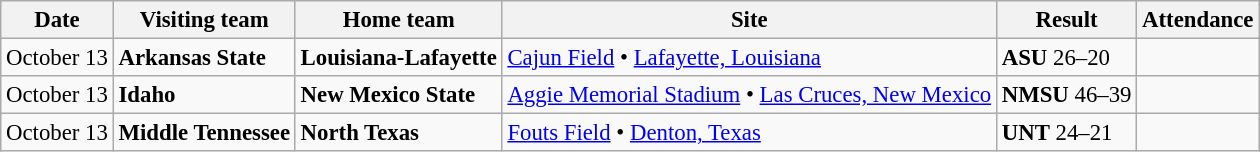<table class="wikitable" style="font-size:95%;">
<tr>
<th>Date</th>
<th>Visiting team</th>
<th>Home team</th>
<th>Site</th>
<th>Result</th>
<th>Attendance</th>
</tr>
<tr style=>
<td>October 13</td>
<td><strong>Arkansas State</strong></td>
<td><strong>Louisiana-Lafayette</strong></td>
<td><a href='#'>Cajun Field</a> • <a href='#'>Lafayette, Louisiana</a></td>
<td><strong>ASU</strong> 26–20</td>
<td></td>
</tr>
<tr style=>
<td>October 13</td>
<td><strong>Idaho</strong></td>
<td><strong>New Mexico State</strong></td>
<td><a href='#'>Aggie Memorial Stadium</a> • <a href='#'>Las Cruces, New Mexico</a></td>
<td><strong>NMSU</strong> 46–39</td>
<td></td>
</tr>
<tr style=>
<td>October 13</td>
<td><strong>Middle Tennessee</strong></td>
<td><strong>North Texas</strong></td>
<td><a href='#'>Fouts Field</a> • <a href='#'>Denton, Texas</a></td>
<td><strong>UNT</strong> 24–21</td>
<td></td>
</tr>
</table>
